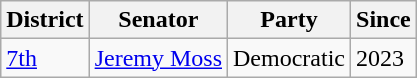<table class="wikitable">
<tr>
<th>District</th>
<th>Senator</th>
<th>Party</th>
<th>Since</th>
</tr>
<tr>
<td><a href='#'>7th</a></td>
<td><a href='#'>Jeremy Moss</a></td>
<td>Democratic</td>
<td>2023</td>
</tr>
</table>
